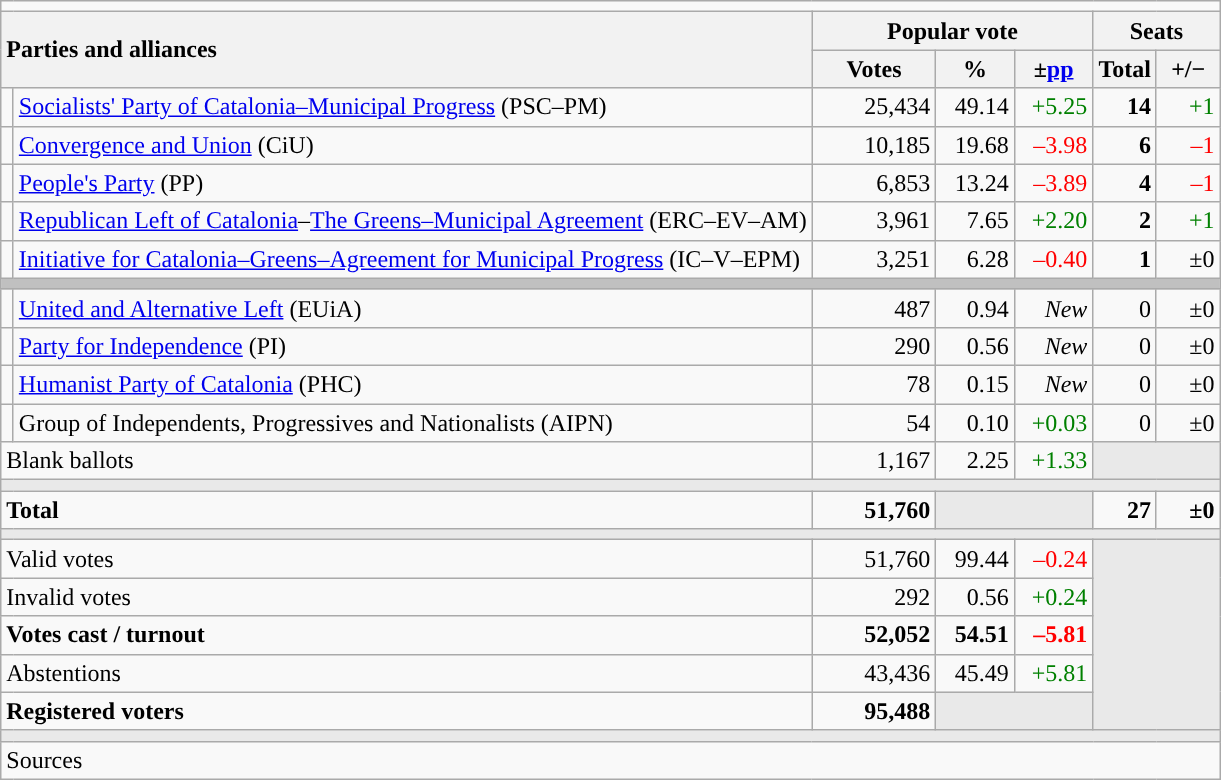<table class="wikitable" style="text-align:right;">
<tr>
<td colspan="7"></td>
</tr>
<tr>
<th style="text-align:left;" rowspan="2" colspan="2" width="525">Parties and alliances</th>
<th colspan="3">Popular vote</th>
<th colspan="2">Seats</th>
</tr>
<tr>
<th width="75">Votes</th>
<th width="45">%</th>
<th width="45">±<a href='#'>pp</a></th>
<th width="35">Total</th>
<th width="35">+/−</th>
</tr>
<tr>
<td width="1" style="color:inherit;background:"></td>
<td align="left"><a href='#'>Socialists' Party of Catalonia–Municipal Progress</a> (PSC–PM)</td>
<td>25,434</td>
<td>49.14</td>
<td style="color:green;">+5.25</td>
<td><strong>14</strong></td>
<td style="color:green;">+1</td>
</tr>
<tr>
<td style="color:inherit;background:"></td>
<td align="left"><a href='#'>Convergence and Union</a> (CiU)</td>
<td>10,185</td>
<td>19.68</td>
<td style="color:red;">–3.98</td>
<td><strong>6</strong></td>
<td style="color:red;">–1</td>
</tr>
<tr>
<td style="color:inherit;background:"></td>
<td align="left"><a href='#'>People's Party</a> (PP)</td>
<td>6,853</td>
<td>13.24</td>
<td style="color:red;">–3.89</td>
<td><strong>4</strong></td>
<td style="color:red;">–1</td>
</tr>
<tr>
<td style="color:inherit;background:"></td>
<td align="left"><a href='#'>Republican Left of Catalonia</a>–<a href='#'>The Greens–Municipal Agreement</a> (ERC–EV–AM)</td>
<td>3,961</td>
<td>7.65</td>
<td style="color:green;">+2.20</td>
<td><strong>2</strong></td>
<td style="color:green;">+1</td>
</tr>
<tr>
<td style="color:inherit;background:"></td>
<td align="left"><a href='#'>Initiative for Catalonia–Greens–Agreement for Municipal Progress</a> (IC–V–EPM)</td>
<td>3,251</td>
<td>6.28</td>
<td style="color:red;">–0.40</td>
<td><strong>1</strong></td>
<td>±0</td>
</tr>
<tr>
<td colspan="7" style="color:inherit;background:#C0C0C0"></td>
</tr>
<tr>
<td style="color:inherit;background:"></td>
<td align="left"><a href='#'>United and Alternative Left</a> (EUiA)</td>
<td>487</td>
<td>0.94</td>
<td><em>New</em></td>
<td>0</td>
<td>±0</td>
</tr>
<tr>
<td style="color:inherit;background:"></td>
<td align="left"><a href='#'>Party for Independence</a> (PI)</td>
<td>290</td>
<td>0.56</td>
<td><em>New</em></td>
<td>0</td>
<td>±0</td>
</tr>
<tr>
<td style="color:inherit;background:"></td>
<td align="left"><a href='#'>Humanist Party of Catalonia</a> (PHC)</td>
<td>78</td>
<td>0.15</td>
<td><em>New</em></td>
<td>0</td>
<td>±0</td>
</tr>
<tr>
<td style="color:inherit;background:"></td>
<td align="left">Group of Independents, Progressives and Nationalists (AIPN)</td>
<td>54</td>
<td>0.10</td>
<td style="color:green;">+0.03</td>
<td>0</td>
<td>±0</td>
</tr>
<tr>
<td align="left" colspan="2">Blank ballots</td>
<td>1,167</td>
<td>2.25</td>
<td style="color:green;">+1.33</td>
<td style="color:inherit;background:#E9E9E9" colspan="2"></td>
</tr>
<tr>
<td colspan="7" style="color:inherit;background:#E9E9E9"></td>
</tr>
<tr style="font-weight:bold;">
<td align="left" colspan="2">Total</td>
<td>51,760</td>
<td bgcolor="#E9E9E9" colspan="2"></td>
<td>27</td>
<td>±0</td>
</tr>
<tr>
<td colspan="7" style="color:inherit;background:#E9E9E9"></td>
</tr>
<tr>
<td align="left" colspan="2">Valid votes</td>
<td>51,760</td>
<td>99.44</td>
<td style="color:red;">–0.24</td>
<td bgcolor="#E9E9E9" colspan="2" rowspan="5"></td>
</tr>
<tr>
<td align="left" colspan="2">Invalid votes</td>
<td>292</td>
<td>0.56</td>
<td style="color:green;">+0.24</td>
</tr>
<tr style="font-weight:bold;">
<td align="left" colspan="2">Votes cast / turnout</td>
<td>52,052</td>
<td>54.51</td>
<td style="color:red;">–5.81</td>
</tr>
<tr>
<td align="left" colspan="2">Abstentions</td>
<td>43,436</td>
<td>45.49</td>
<td style="color:green;">+5.81</td>
</tr>
<tr style="font-weight:bold;">
<td align="left" colspan="2">Registered voters</td>
<td>95,488</td>
<td bgcolor="#E9E9E9" colspan="2"></td>
</tr>
<tr>
<td colspan="7" style="color:inherit;background:#E9E9E9"></td>
</tr>
<tr>
<td align="left" colspan="7">Sources</td>
</tr>
</table>
